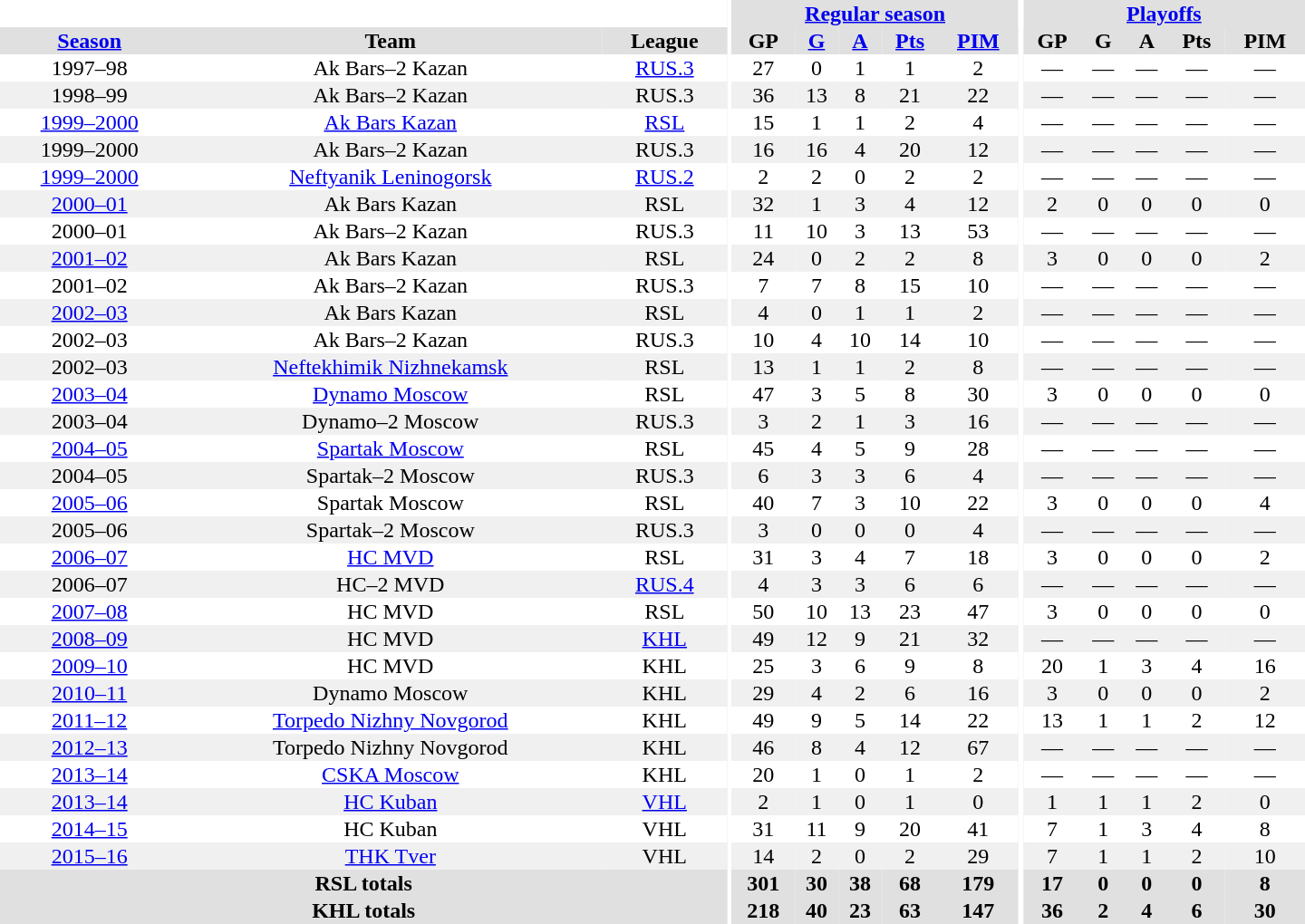<table border="0" cellpadding="1" cellspacing="0" style="text-align:center; width:60em">
<tr bgcolor="#e0e0e0">
<th colspan="3" bgcolor="#ffffff"></th>
<th rowspan="99" bgcolor="#ffffff"></th>
<th colspan="5"><a href='#'>Regular season</a></th>
<th rowspan="99" bgcolor="#ffffff"></th>
<th colspan="5"><a href='#'>Playoffs</a></th>
</tr>
<tr bgcolor="#e0e0e0">
<th><a href='#'>Season</a></th>
<th>Team</th>
<th>League</th>
<th>GP</th>
<th><a href='#'>G</a></th>
<th><a href='#'>A</a></th>
<th><a href='#'>Pts</a></th>
<th><a href='#'>PIM</a></th>
<th>GP</th>
<th>G</th>
<th>A</th>
<th>Pts</th>
<th>PIM</th>
</tr>
<tr>
<td>1997–98</td>
<td>Ak Bars–2 Kazan</td>
<td><a href='#'>RUS.3</a></td>
<td>27</td>
<td>0</td>
<td>1</td>
<td>1</td>
<td>2</td>
<td>—</td>
<td>—</td>
<td>—</td>
<td>—</td>
<td>—</td>
</tr>
<tr bgcolor="#f0f0f0">
<td>1998–99</td>
<td>Ak Bars–2 Kazan</td>
<td>RUS.3</td>
<td>36</td>
<td>13</td>
<td>8</td>
<td>21</td>
<td>22</td>
<td>—</td>
<td>—</td>
<td>—</td>
<td>—</td>
<td>—</td>
</tr>
<tr>
<td><a href='#'>1999–2000</a></td>
<td><a href='#'>Ak Bars Kazan</a></td>
<td><a href='#'>RSL</a></td>
<td>15</td>
<td>1</td>
<td>1</td>
<td>2</td>
<td>4</td>
<td>—</td>
<td>—</td>
<td>—</td>
<td>—</td>
<td>—</td>
</tr>
<tr bgcolor="#f0f0f0">
<td>1999–2000</td>
<td>Ak Bars–2 Kazan</td>
<td>RUS.3</td>
<td>16</td>
<td>16</td>
<td>4</td>
<td>20</td>
<td>12</td>
<td>—</td>
<td>—</td>
<td>—</td>
<td>—</td>
<td>—</td>
</tr>
<tr>
<td><a href='#'>1999–2000</a></td>
<td><a href='#'>Neftyanik Leninogorsk</a></td>
<td><a href='#'>RUS.2</a></td>
<td>2</td>
<td>2</td>
<td>0</td>
<td>2</td>
<td>2</td>
<td>—</td>
<td>—</td>
<td>—</td>
<td>—</td>
<td>—</td>
</tr>
<tr bgcolor="#f0f0f0">
<td><a href='#'>2000–01</a></td>
<td>Ak Bars Kazan</td>
<td>RSL</td>
<td>32</td>
<td>1</td>
<td>3</td>
<td>4</td>
<td>12</td>
<td>2</td>
<td>0</td>
<td>0</td>
<td>0</td>
<td>0</td>
</tr>
<tr>
<td>2000–01</td>
<td>Ak Bars–2 Kazan</td>
<td>RUS.3</td>
<td>11</td>
<td>10</td>
<td>3</td>
<td>13</td>
<td>53</td>
<td>—</td>
<td>—</td>
<td>—</td>
<td>—</td>
<td>—</td>
</tr>
<tr bgcolor="#f0f0f0">
<td><a href='#'>2001–02</a></td>
<td>Ak Bars Kazan</td>
<td>RSL</td>
<td>24</td>
<td>0</td>
<td>2</td>
<td>2</td>
<td>8</td>
<td>3</td>
<td>0</td>
<td>0</td>
<td>0</td>
<td>2</td>
</tr>
<tr>
<td>2001–02</td>
<td>Ak Bars–2 Kazan</td>
<td>RUS.3</td>
<td>7</td>
<td>7</td>
<td>8</td>
<td>15</td>
<td>10</td>
<td>—</td>
<td>—</td>
<td>—</td>
<td>—</td>
<td>—</td>
</tr>
<tr bgcolor="#f0f0f0">
<td><a href='#'>2002–03</a></td>
<td>Ak Bars Kazan</td>
<td>RSL</td>
<td>4</td>
<td>0</td>
<td>1</td>
<td>1</td>
<td>2</td>
<td>—</td>
<td>—</td>
<td>—</td>
<td>—</td>
<td>—</td>
</tr>
<tr>
<td>2002–03</td>
<td>Ak Bars–2 Kazan</td>
<td>RUS.3</td>
<td>10</td>
<td>4</td>
<td>10</td>
<td>14</td>
<td>10</td>
<td>—</td>
<td>—</td>
<td>—</td>
<td>—</td>
<td>—</td>
</tr>
<tr bgcolor="#f0f0f0">
<td>2002–03</td>
<td><a href='#'>Neftekhimik Nizhnekamsk</a></td>
<td>RSL</td>
<td>13</td>
<td>1</td>
<td>1</td>
<td>2</td>
<td>8</td>
<td>—</td>
<td>—</td>
<td>—</td>
<td>—</td>
<td>—</td>
</tr>
<tr>
<td><a href='#'>2003–04</a></td>
<td><a href='#'>Dynamo Moscow</a></td>
<td>RSL</td>
<td>47</td>
<td>3</td>
<td>5</td>
<td>8</td>
<td>30</td>
<td>3</td>
<td>0</td>
<td>0</td>
<td>0</td>
<td>0</td>
</tr>
<tr bgcolor="#f0f0f0">
<td>2003–04</td>
<td>Dynamo–2 Moscow</td>
<td>RUS.3</td>
<td>3</td>
<td>2</td>
<td>1</td>
<td>3</td>
<td>16</td>
<td>—</td>
<td>—</td>
<td>—</td>
<td>—</td>
<td>—</td>
</tr>
<tr>
<td><a href='#'>2004–05</a></td>
<td><a href='#'>Spartak Moscow</a></td>
<td>RSL</td>
<td>45</td>
<td>4</td>
<td>5</td>
<td>9</td>
<td>28</td>
<td>—</td>
<td>—</td>
<td>—</td>
<td>—</td>
<td>—</td>
</tr>
<tr bgcolor="#f0f0f0">
<td>2004–05</td>
<td>Spartak–2 Moscow</td>
<td>RUS.3</td>
<td>6</td>
<td>3</td>
<td>3</td>
<td>6</td>
<td>4</td>
<td>—</td>
<td>—</td>
<td>—</td>
<td>—</td>
<td>—</td>
</tr>
<tr>
<td><a href='#'>2005–06</a></td>
<td>Spartak Moscow</td>
<td>RSL</td>
<td>40</td>
<td>7</td>
<td>3</td>
<td>10</td>
<td>22</td>
<td>3</td>
<td>0</td>
<td>0</td>
<td>0</td>
<td>4</td>
</tr>
<tr bgcolor="#f0f0f0">
<td>2005–06</td>
<td>Spartak–2 Moscow</td>
<td>RUS.3</td>
<td>3</td>
<td>0</td>
<td>0</td>
<td>0</td>
<td>4</td>
<td>—</td>
<td>—</td>
<td>—</td>
<td>—</td>
<td>—</td>
</tr>
<tr>
<td><a href='#'>2006–07</a></td>
<td><a href='#'>HC MVD</a></td>
<td>RSL</td>
<td>31</td>
<td>3</td>
<td>4</td>
<td>7</td>
<td>18</td>
<td>3</td>
<td>0</td>
<td>0</td>
<td>0</td>
<td>2</td>
</tr>
<tr bgcolor="#f0f0f0">
<td>2006–07</td>
<td>HC–2 MVD</td>
<td><a href='#'>RUS.4</a></td>
<td>4</td>
<td>3</td>
<td>3</td>
<td>6</td>
<td>6</td>
<td>—</td>
<td>—</td>
<td>—</td>
<td>—</td>
<td>—</td>
</tr>
<tr>
<td><a href='#'>2007–08</a></td>
<td>HC MVD</td>
<td>RSL</td>
<td>50</td>
<td>10</td>
<td>13</td>
<td>23</td>
<td>47</td>
<td>3</td>
<td>0</td>
<td>0</td>
<td>0</td>
<td>0</td>
</tr>
<tr bgcolor="#f0f0f0">
<td><a href='#'>2008–09</a></td>
<td>HC MVD</td>
<td><a href='#'>KHL</a></td>
<td>49</td>
<td>12</td>
<td>9</td>
<td>21</td>
<td>32</td>
<td>—</td>
<td>—</td>
<td>—</td>
<td>—</td>
<td>—</td>
</tr>
<tr>
<td><a href='#'>2009–10</a></td>
<td>HC MVD</td>
<td>KHL</td>
<td>25</td>
<td>3</td>
<td>6</td>
<td>9</td>
<td>8</td>
<td>20</td>
<td>1</td>
<td>3</td>
<td>4</td>
<td>16</td>
</tr>
<tr bgcolor="#f0f0f0">
<td><a href='#'>2010–11</a></td>
<td>Dynamo Moscow</td>
<td>KHL</td>
<td>29</td>
<td>4</td>
<td>2</td>
<td>6</td>
<td>16</td>
<td>3</td>
<td>0</td>
<td>0</td>
<td>0</td>
<td>2</td>
</tr>
<tr>
<td><a href='#'>2011–12</a></td>
<td><a href='#'>Torpedo Nizhny Novgorod</a></td>
<td>KHL</td>
<td>49</td>
<td>9</td>
<td>5</td>
<td>14</td>
<td>22</td>
<td>13</td>
<td>1</td>
<td>1</td>
<td>2</td>
<td>12</td>
</tr>
<tr bgcolor="#f0f0f0">
<td><a href='#'>2012–13</a></td>
<td>Torpedo Nizhny Novgorod</td>
<td>KHL</td>
<td>46</td>
<td>8</td>
<td>4</td>
<td>12</td>
<td>67</td>
<td>—</td>
<td>—</td>
<td>—</td>
<td>—</td>
<td>—</td>
</tr>
<tr>
<td><a href='#'>2013–14</a></td>
<td><a href='#'>CSKA Moscow</a></td>
<td>KHL</td>
<td>20</td>
<td>1</td>
<td>0</td>
<td>1</td>
<td>2</td>
<td>—</td>
<td>—</td>
<td>—</td>
<td>—</td>
<td>—</td>
</tr>
<tr bgcolor="#f0f0f0">
<td><a href='#'>2013–14</a></td>
<td><a href='#'>HC Kuban</a></td>
<td><a href='#'>VHL</a></td>
<td>2</td>
<td>1</td>
<td>0</td>
<td>1</td>
<td>0</td>
<td>1</td>
<td>1</td>
<td>1</td>
<td>2</td>
<td>0</td>
</tr>
<tr>
<td><a href='#'>2014–15</a></td>
<td>HC Kuban</td>
<td>VHL</td>
<td>31</td>
<td>11</td>
<td>9</td>
<td>20</td>
<td>41</td>
<td>7</td>
<td>1</td>
<td>3</td>
<td>4</td>
<td>8</td>
</tr>
<tr bgcolor="#f0f0f0">
<td><a href='#'>2015–16</a></td>
<td><a href='#'>THK Tver</a></td>
<td>VHL</td>
<td>14</td>
<td>2</td>
<td>0</td>
<td>2</td>
<td>29</td>
<td>7</td>
<td>1</td>
<td>1</td>
<td>2</td>
<td>10</td>
</tr>
<tr bgcolor="#e0e0e0">
<th colspan="3">RSL totals</th>
<th>301</th>
<th>30</th>
<th>38</th>
<th>68</th>
<th>179</th>
<th>17</th>
<th>0</th>
<th>0</th>
<th>0</th>
<th>8</th>
</tr>
<tr bgcolor="#e0e0e0">
<th colspan="3">KHL totals</th>
<th>218</th>
<th>40</th>
<th>23</th>
<th>63</th>
<th>147</th>
<th>36</th>
<th>2</th>
<th>4</th>
<th>6</th>
<th>30</th>
</tr>
</table>
